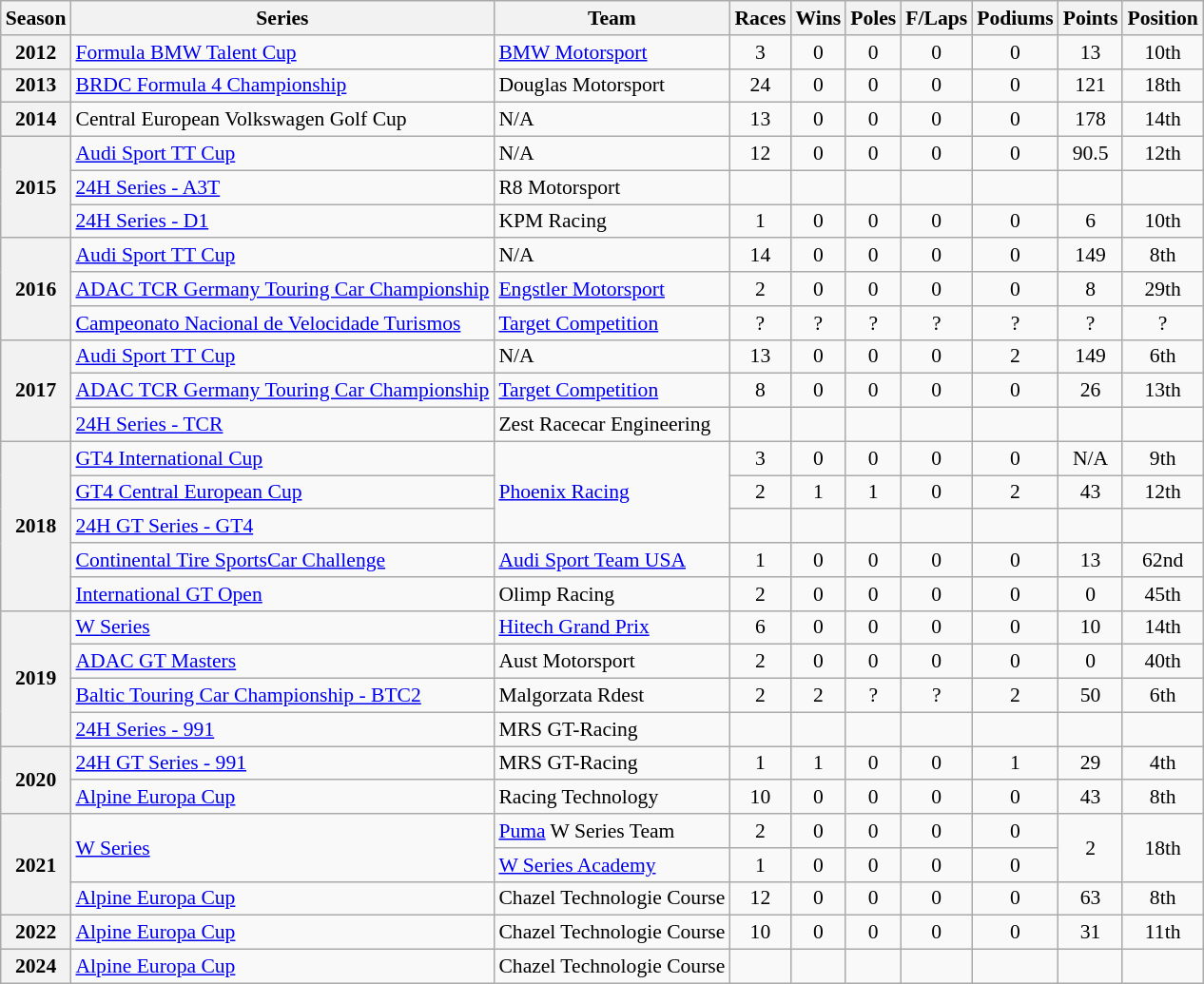<table class="wikitable" style="font-size: 90%; text-align:center">
<tr>
<th>Season</th>
<th>Series</th>
<th>Team</th>
<th>Races</th>
<th>Wins</th>
<th>Poles</th>
<th>F/Laps</th>
<th>Podiums</th>
<th>Points</th>
<th>Position</th>
</tr>
<tr>
<th>2012</th>
<td align=left><a href='#'>Formula BMW Talent Cup</a></td>
<td align=left><a href='#'>BMW Motorsport</a></td>
<td>3</td>
<td>0</td>
<td>0</td>
<td>0</td>
<td>0</td>
<td>13</td>
<td>10th</td>
</tr>
<tr>
<th>2013</th>
<td align=left><a href='#'>BRDC Formula 4 Championship</a></td>
<td align=left>Douglas Motorsport</td>
<td>24</td>
<td>0</td>
<td>0</td>
<td>0</td>
<td>0</td>
<td>121</td>
<td>18th</td>
</tr>
<tr>
<th>2014</th>
<td align=left>Central European Volkswagen Golf Cup</td>
<td align=left>N/A</td>
<td>13</td>
<td>0</td>
<td>0</td>
<td>0</td>
<td>0</td>
<td>178</td>
<td>14th</td>
</tr>
<tr>
<th rowspan="3">2015</th>
<td align=left><a href='#'>Audi Sport TT Cup</a></td>
<td align=left>N/A</td>
<td>12</td>
<td>0</td>
<td>0</td>
<td>0</td>
<td>0</td>
<td>90.5</td>
<td>12th</td>
</tr>
<tr>
<td align=left><a href='#'>24H Series - A3T</a></td>
<td align=left>R8 Motorsport</td>
<td></td>
<td></td>
<td></td>
<td></td>
<td></td>
<td></td>
<td></td>
</tr>
<tr>
<td align=left><a href='#'>24H Series - D1</a></td>
<td align=left>KPM Racing</td>
<td>1</td>
<td>0</td>
<td>0</td>
<td>0</td>
<td>0</td>
<td>6</td>
<td>10th</td>
</tr>
<tr>
<th rowspan="3">2016</th>
<td align=left><a href='#'>Audi Sport TT Cup</a></td>
<td align=left>N/A</td>
<td>14</td>
<td>0</td>
<td>0</td>
<td>0</td>
<td>0</td>
<td>149</td>
<td>8th</td>
</tr>
<tr>
<td align=left><a href='#'>ADAC TCR Germany Touring Car Championship</a></td>
<td align=left><a href='#'>Engstler Motorsport</a></td>
<td>2</td>
<td>0</td>
<td>0</td>
<td>0</td>
<td>0</td>
<td>8</td>
<td>29th</td>
</tr>
<tr>
<td align=left><a href='#'>Campeonato Nacional de Velocidade Turismos</a></td>
<td align=left><a href='#'>Target Competition</a></td>
<td>?</td>
<td>?</td>
<td>?</td>
<td>?</td>
<td>?</td>
<td>?</td>
<td>?</td>
</tr>
<tr>
<th rowspan="3">2017</th>
<td align=left><a href='#'>Audi Sport TT Cup</a></td>
<td align=left>N/A</td>
<td>13</td>
<td>0</td>
<td>0</td>
<td>0</td>
<td>2</td>
<td>149</td>
<td>6th</td>
</tr>
<tr>
<td align=left><a href='#'>ADAC TCR Germany Touring Car Championship</a></td>
<td align=left><a href='#'>Target Competition</a></td>
<td>8</td>
<td>0</td>
<td>0</td>
<td>0</td>
<td>0</td>
<td>26</td>
<td>13th</td>
</tr>
<tr>
<td align=left><a href='#'>24H Series - TCR</a></td>
<td align=left>Zest Racecar Engineering</td>
<td></td>
<td></td>
<td></td>
<td></td>
<td></td>
<td></td>
<td></td>
</tr>
<tr>
<th rowspan="5">2018</th>
<td align=left><a href='#'>GT4 International Cup</a></td>
<td rowspan="3" align="left"><a href='#'>Phoenix Racing</a></td>
<td>3</td>
<td>0</td>
<td>0</td>
<td>0</td>
<td>0</td>
<td>N/A</td>
<td>9th</td>
</tr>
<tr>
<td align=left><a href='#'>GT4 Central European Cup</a></td>
<td>2</td>
<td>1</td>
<td>1</td>
<td>0</td>
<td>2</td>
<td>43</td>
<td>12th</td>
</tr>
<tr>
<td align=left><a href='#'>24H GT Series - GT4</a></td>
<td></td>
<td></td>
<td></td>
<td></td>
<td></td>
<td></td>
<td></td>
</tr>
<tr>
<td align=left><a href='#'>Continental Tire SportsCar Challenge</a></td>
<td align=left><a href='#'>Audi Sport Team USA</a></td>
<td>1</td>
<td>0</td>
<td>0</td>
<td>0</td>
<td>0</td>
<td>13</td>
<td>62nd</td>
</tr>
<tr>
<td align=left><a href='#'>International GT Open</a></td>
<td align=left>Olimp Racing</td>
<td>2</td>
<td>0</td>
<td>0</td>
<td>0</td>
<td>0</td>
<td>0</td>
<td>45th</td>
</tr>
<tr>
<th rowspan="4">2019</th>
<td align=left><a href='#'>W Series</a></td>
<td align=left><a href='#'>Hitech Grand Prix</a></td>
<td>6</td>
<td>0</td>
<td>0</td>
<td>0</td>
<td>0</td>
<td>10</td>
<td>14th</td>
</tr>
<tr>
<td align=left><a href='#'>ADAC GT Masters</a></td>
<td align=left>Aust Motorsport</td>
<td>2</td>
<td>0</td>
<td>0</td>
<td>0</td>
<td>0</td>
<td>0</td>
<td>40th</td>
</tr>
<tr>
<td align=left><a href='#'>Baltic Touring Car Championship - BTC2</a></td>
<td align=left>Malgorzata Rdest</td>
<td>2</td>
<td>2</td>
<td>?</td>
<td>?</td>
<td>2</td>
<td>50</td>
<td>6th</td>
</tr>
<tr>
<td align=left><a href='#'>24H Series - 991</a></td>
<td align=left>MRS GT-Racing</td>
<td></td>
<td></td>
<td></td>
<td></td>
<td></td>
<td></td>
<td></td>
</tr>
<tr>
<th rowspan="2">2020</th>
<td align="left"><a href='#'>24H GT Series - 991</a></td>
<td align="left">MRS GT-Racing</td>
<td>1</td>
<td>1</td>
<td>0</td>
<td>0</td>
<td>1</td>
<td>29</td>
<td>4th</td>
</tr>
<tr>
<td align=left><a href='#'>Alpine Europa Cup</a></td>
<td align=left>Racing Technology</td>
<td>10</td>
<td>0</td>
<td>0</td>
<td>0</td>
<td>0</td>
<td>43</td>
<td>8th</td>
</tr>
<tr>
<th rowspan=3>2021</th>
<td rowspan=2 align=left><a href='#'>W Series</a></td>
<td align=left><a href='#'>Puma</a> W Series Team</td>
<td>2</td>
<td>0</td>
<td>0</td>
<td>0</td>
<td>0</td>
<td rowspan=2>2</td>
<td rowspan=2>18th</td>
</tr>
<tr>
<td align=left><a href='#'>W Series Academy</a></td>
<td>1</td>
<td>0</td>
<td>0</td>
<td>0</td>
<td>0</td>
</tr>
<tr>
<td align=left><a href='#'>Alpine Europa Cup</a></td>
<td align=left>Chazel Technologie Course</td>
<td>12</td>
<td>0</td>
<td>0</td>
<td>0</td>
<td>0</td>
<td>63</td>
<td>8th</td>
</tr>
<tr>
<th>2022</th>
<td align=left><a href='#'>Alpine Europa Cup</a></td>
<td align=left>Chazel Technologie Course</td>
<td>10</td>
<td>0</td>
<td>0</td>
<td>0</td>
<td>0</td>
<td>31</td>
<td>11th</td>
</tr>
<tr>
<th>2024</th>
<td align=left><a href='#'>Alpine Europa Cup</a></td>
<td align=left>Chazel Technologie Course</td>
<td></td>
<td></td>
<td></td>
<td></td>
<td></td>
<td></td>
<td></td>
</tr>
</table>
